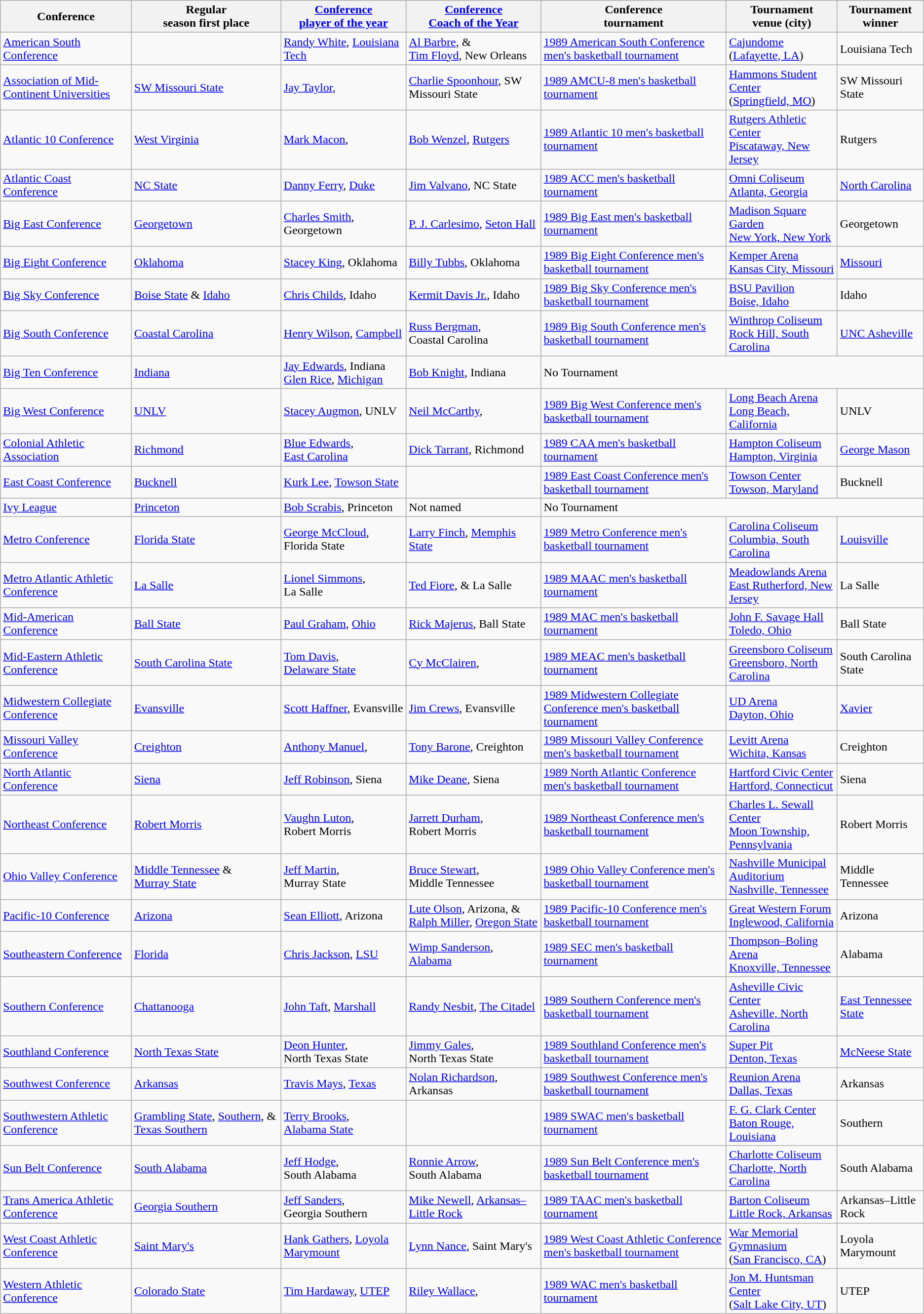<table class="wikitable">
<tr>
<th>Conference</th>
<th>Regular <br> season first place</th>
<th><a href='#'>Conference <br> player of the year</a></th>
<th><a href='#'>Conference <br> Coach of the Year</a></th>
<th>Conference <br> tournament</th>
<th>Tournament <br> venue (city)</th>
<th>Tournament <br> winner</th>
</tr>
<tr>
<td><a href='#'>American South Conference</a></td>
<td></td>
<td><a href='#'>Randy White</a>, <a href='#'>Louisiana Tech</a></td>
<td><a href='#'>Al Barbre</a>,  &<br><a href='#'>Tim Floyd</a>, New Orleans</td>
<td><a href='#'>1989 American South Conference men's basketball tournament</a></td>
<td><a href='#'>Cajundome</a><br>(<a href='#'>Lafayette, LA</a>)</td>
<td>Louisiana Tech</td>
</tr>
<tr>
<td><a href='#'>Association of Mid-Continent Universities</a></td>
<td><a href='#'>SW Missouri State</a></td>
<td><a href='#'>Jay Taylor</a>, </td>
<td><a href='#'>Charlie Spoonhour</a>, SW Missouri State</td>
<td><a href='#'>1989 AMCU-8 men's basketball tournament</a></td>
<td><a href='#'>Hammons Student Center</a><br>(<a href='#'>Springfield, MO</a>)</td>
<td>SW Missouri State</td>
</tr>
<tr>
<td><a href='#'>Atlantic 10 Conference</a></td>
<td><a href='#'>West Virginia</a></td>
<td><a href='#'>Mark Macon</a>, </td>
<td><a href='#'>Bob Wenzel</a>, <a href='#'>Rutgers</a></td>
<td><a href='#'>1989 Atlantic 10 men's basketball tournament</a></td>
<td><a href='#'>Rutgers Athletic Center</a><br><a href='#'>Piscataway, New Jersey</a></td>
<td>Rutgers</td>
</tr>
<tr>
<td><a href='#'>Atlantic Coast Conference</a></td>
<td><a href='#'>NC State</a></td>
<td><a href='#'>Danny Ferry</a>, <a href='#'>Duke</a></td>
<td><a href='#'>Jim Valvano</a>, NC State</td>
<td><a href='#'>1989 ACC men's basketball tournament</a></td>
<td><a href='#'>Omni Coliseum</a><br><a href='#'>Atlanta, Georgia</a></td>
<td><a href='#'>North Carolina</a></td>
</tr>
<tr>
<td><a href='#'>Big East Conference</a></td>
<td><a href='#'>Georgetown</a></td>
<td><a href='#'>Charles Smith</a>, Georgetown</td>
<td><a href='#'>P. J. Carlesimo</a>, <a href='#'>Seton Hall</a></td>
<td><a href='#'>1989 Big East men's basketball tournament</a></td>
<td><a href='#'>Madison Square Garden</a><br><a href='#'>New York, New York</a></td>
<td>Georgetown</td>
</tr>
<tr>
<td><a href='#'>Big Eight Conference</a></td>
<td><a href='#'>Oklahoma</a></td>
<td><a href='#'>Stacey King</a>, Oklahoma</td>
<td><a href='#'>Billy Tubbs</a>, Oklahoma</td>
<td><a href='#'>1989 Big Eight Conference men's basketball tournament</a></td>
<td><a href='#'>Kemper Arena</a><br><a href='#'>Kansas City, Missouri</a></td>
<td><a href='#'>Missouri</a></td>
</tr>
<tr>
<td><a href='#'>Big Sky Conference</a></td>
<td><a href='#'>Boise State</a> & <a href='#'>Idaho</a></td>
<td><a href='#'>Chris Childs</a>, Idaho</td>
<td><a href='#'>Kermit Davis Jr.</a>, Idaho</td>
<td><a href='#'>1989 Big Sky Conference men's basketball tournament</a></td>
<td><a href='#'>BSU Pavilion</a><br><a href='#'>Boise, Idaho</a></td>
<td>Idaho</td>
</tr>
<tr>
<td><a href='#'>Big South Conference</a></td>
<td><a href='#'>Coastal Carolina</a></td>
<td><a href='#'>Henry Wilson</a>, <a href='#'>Campbell</a></td>
<td><a href='#'>Russ Bergman</a>, Coastal Carolina</td>
<td><a href='#'>1989 Big South Conference men's basketball tournament</a></td>
<td><a href='#'>Winthrop Coliseum</a><br><a href='#'>Rock Hill, South Carolina</a></td>
<td><a href='#'>UNC Asheville</a></td>
</tr>
<tr>
<td><a href='#'>Big Ten Conference</a></td>
<td><a href='#'>Indiana</a></td>
<td><a href='#'>Jay Edwards</a>, Indiana<br><a href='#'>Glen Rice</a>,  <a href='#'>Michigan</a></td>
<td><a href='#'>Bob Knight</a>, Indiana</td>
<td colspan=3>No Tournament</td>
</tr>
<tr>
<td><a href='#'>Big West Conference</a></td>
<td><a href='#'>UNLV</a></td>
<td><a href='#'>Stacey Augmon</a>, UNLV</td>
<td><a href='#'>Neil McCarthy</a>, </td>
<td><a href='#'>1989 Big West Conference men's basketball tournament</a></td>
<td><a href='#'>Long Beach Arena</a><br><a href='#'>Long Beach, California</a></td>
<td>UNLV</td>
</tr>
<tr>
<td><a href='#'>Colonial Athletic Association</a></td>
<td><a href='#'>Richmond</a></td>
<td><a href='#'>Blue Edwards</a>, <a href='#'>East Carolina</a></td>
<td><a href='#'>Dick Tarrant</a>, Richmond</td>
<td><a href='#'>1989 CAA men's basketball tournament</a></td>
<td><a href='#'>Hampton Coliseum</a><br><a href='#'>Hampton, Virginia</a></td>
<td><a href='#'>George Mason</a></td>
</tr>
<tr>
<td><a href='#'>East Coast Conference</a></td>
<td><a href='#'>Bucknell</a></td>
<td><a href='#'>Kurk Lee</a>, <a href='#'>Towson State</a></td>
<td></td>
<td><a href='#'>1989 East Coast Conference men's basketball tournament</a></td>
<td><a href='#'>Towson Center</a><br><a href='#'>Towson, Maryland</a></td>
<td>Bucknell</td>
</tr>
<tr>
<td><a href='#'>Ivy League</a></td>
<td><a href='#'>Princeton</a></td>
<td><a href='#'>Bob Scrabis</a>, Princeton</td>
<td>Not named</td>
<td colspan=3>No Tournament</td>
</tr>
<tr>
<td><a href='#'>Metro Conference</a></td>
<td><a href='#'>Florida State</a></td>
<td><a href='#'>George McCloud</a>, Florida State</td>
<td><a href='#'>Larry Finch</a>, <a href='#'>Memphis State</a></td>
<td><a href='#'>1989 Metro Conference men's basketball tournament</a></td>
<td><a href='#'>Carolina Coliseum</a><br><a href='#'>Columbia, South Carolina</a></td>
<td><a href='#'>Louisville</a></td>
</tr>
<tr>
<td><a href='#'>Metro Atlantic Athletic Conference</a></td>
<td><a href='#'>La Salle</a></td>
<td><a href='#'>Lionel Simmons</a>, La Salle</td>
<td><a href='#'>Ted Fiore</a>,  &  La Salle</td>
<td><a href='#'>1989 MAAC men's basketball tournament</a></td>
<td><a href='#'>Meadowlands Arena</a><br><a href='#'>East Rutherford, New Jersey</a></td>
<td>La Salle</td>
</tr>
<tr>
<td><a href='#'>Mid-American Conference</a></td>
<td><a href='#'>Ball State</a></td>
<td><a href='#'>Paul Graham</a>, <a href='#'>Ohio</a></td>
<td><a href='#'>Rick Majerus</a>, Ball State</td>
<td><a href='#'>1989 MAC men's basketball tournament</a></td>
<td><a href='#'>John F. Savage Hall</a><br><a href='#'>Toledo, Ohio</a></td>
<td>Ball State</td>
</tr>
<tr>
<td><a href='#'>Mid-Eastern Athletic Conference</a></td>
<td><a href='#'>South Carolina State</a></td>
<td><a href='#'>Tom Davis</a>, <a href='#'>Delaware State</a></td>
<td><a href='#'>Cy McClairen</a>, </td>
<td><a href='#'>1989 MEAC men's basketball tournament</a></td>
<td><a href='#'>Greensboro Coliseum</a><br><a href='#'>Greensboro, North Carolina</a></td>
<td>South Carolina State</td>
</tr>
<tr>
<td><a href='#'>Midwestern Collegiate Conference</a></td>
<td><a href='#'>Evansville</a></td>
<td><a href='#'>Scott Haffner</a>, Evansville</td>
<td><a href='#'>Jim Crews</a>, Evansville</td>
<td><a href='#'>1989 Midwestern Collegiate Conference men's basketball tournament</a></td>
<td><a href='#'>UD Arena</a><br><a href='#'>Dayton, Ohio</a></td>
<td><a href='#'>Xavier</a></td>
</tr>
<tr>
<td><a href='#'>Missouri Valley Conference</a></td>
<td><a href='#'>Creighton</a></td>
<td><a href='#'>Anthony Manuel</a>, </td>
<td><a href='#'>Tony Barone</a>, Creighton</td>
<td><a href='#'>1989 Missouri Valley Conference men's basketball tournament</a></td>
<td><a href='#'>Levitt Arena</a><br><a href='#'>Wichita, Kansas</a></td>
<td>Creighton</td>
</tr>
<tr>
<td><a href='#'>North Atlantic Conference</a></td>
<td><a href='#'>Siena</a></td>
<td><a href='#'>Jeff Robinson</a>, Siena</td>
<td><a href='#'>Mike Deane</a>, Siena</td>
<td><a href='#'>1989 North Atlantic Conference men's basketball tournament</a></td>
<td><a href='#'>Hartford Civic Center</a><br> <a href='#'>Hartford, Connecticut</a></td>
<td>Siena</td>
</tr>
<tr>
<td><a href='#'>Northeast Conference</a></td>
<td><a href='#'>Robert Morris</a></td>
<td><a href='#'>Vaughn Luton</a>, Robert Morris</td>
<td><a href='#'>Jarrett Durham</a>, Robert Morris</td>
<td><a href='#'>1989 Northeast Conference men's basketball tournament</a></td>
<td><a href='#'>Charles L. Sewall Center</a><br><a href='#'>Moon Township, Pennsylvania</a></td>
<td>Robert Morris</td>
</tr>
<tr>
<td><a href='#'>Ohio Valley Conference</a></td>
<td><a href='#'>Middle Tennessee</a> & <a href='#'>Murray State</a></td>
<td><a href='#'>Jeff Martin</a>, Murray State</td>
<td><a href='#'>Bruce Stewart</a>, Middle Tennessee</td>
<td><a href='#'>1989 Ohio Valley Conference men's basketball tournament</a></td>
<td><a href='#'>Nashville Municipal Auditorium</a><br><a href='#'>Nashville, Tennessee</a></td>
<td>Middle Tennessee</td>
</tr>
<tr>
<td><a href='#'>Pacific-10 Conference</a></td>
<td><a href='#'>Arizona</a></td>
<td><a href='#'>Sean Elliott</a>, Arizona</td>
<td><a href='#'>Lute Olson</a>, Arizona, &<br><a href='#'>Ralph Miller</a>, <a href='#'>Oregon State</a></td>
<td><a href='#'>1989 Pacific-10 Conference men's basketball tournament</a></td>
<td><a href='#'>Great Western Forum</a><br><a href='#'>Inglewood, California</a></td>
<td>Arizona</td>
</tr>
<tr>
<td><a href='#'>Southeastern Conference</a></td>
<td><a href='#'>Florida</a></td>
<td><a href='#'>Chris Jackson</a>, <a href='#'>LSU</a></td>
<td><a href='#'>Wimp Sanderson</a>, <a href='#'>Alabama</a></td>
<td><a href='#'>1989 SEC men's basketball tournament</a></td>
<td><a href='#'>Thompson–Boling Arena</a><br><a href='#'>Knoxville, Tennessee</a></td>
<td>Alabama</td>
</tr>
<tr>
<td><a href='#'>Southern Conference</a></td>
<td><a href='#'>Chattanooga</a></td>
<td><a href='#'>John Taft</a>, <a href='#'>Marshall</a></td>
<td><a href='#'>Randy Nesbit</a>, <a href='#'>The Citadel</a></td>
<td><a href='#'>1989 Southern Conference men's basketball tournament</a></td>
<td><a href='#'>Asheville Civic Center</a><br><a href='#'>Asheville, North Carolina</a></td>
<td><a href='#'>East Tennessee State</a></td>
</tr>
<tr>
<td><a href='#'>Southland Conference</a></td>
<td><a href='#'>North Texas State</a></td>
<td><a href='#'>Deon Hunter</a>, North Texas State</td>
<td><a href='#'>Jimmy Gales</a>, North Texas State</td>
<td><a href='#'>1989 Southland Conference men's basketball tournament</a></td>
<td><a href='#'>Super Pit</a><br><a href='#'>Denton, Texas</a></td>
<td><a href='#'>McNeese State</a></td>
</tr>
<tr>
<td><a href='#'>Southwest Conference</a></td>
<td><a href='#'>Arkansas</a></td>
<td><a href='#'>Travis Mays</a>, <a href='#'>Texas</a></td>
<td><a href='#'>Nolan Richardson</a>, Arkansas</td>
<td><a href='#'>1989 Southwest Conference men's basketball tournament</a></td>
<td><a href='#'>Reunion Arena</a><br><a href='#'>Dallas, Texas</a></td>
<td>Arkansas</td>
</tr>
<tr>
<td><a href='#'>Southwestern Athletic Conference</a></td>
<td><a href='#'>Grambling State</a>, <a href='#'>Southern</a>, & <a href='#'>Texas Southern</a></td>
<td><a href='#'>Terry Brooks</a>, <a href='#'>Alabama State</a></td>
<td></td>
<td><a href='#'>1989 SWAC men's basketball tournament</a></td>
<td><a href='#'>F. G. Clark Center</a><br><a href='#'>Baton Rouge, Louisiana</a></td>
<td>Southern</td>
</tr>
<tr>
<td><a href='#'>Sun Belt Conference</a></td>
<td><a href='#'>South Alabama</a></td>
<td><a href='#'>Jeff Hodge</a>, South Alabama</td>
<td><a href='#'>Ronnie Arrow</a>, South Alabama</td>
<td><a href='#'>1989 Sun Belt Conference men's basketball tournament</a></td>
<td><a href='#'>Charlotte Coliseum</a><br><a href='#'>Charlotte, North Carolina</a></td>
<td>South Alabama</td>
</tr>
<tr>
<td><a href='#'>Trans America Athletic Conference</a></td>
<td><a href='#'>Georgia Southern</a></td>
<td><a href='#'>Jeff Sanders</a>, Georgia Southern</td>
<td><a href='#'>Mike Newell</a>, <a href='#'>Arkansas–Little Rock</a></td>
<td><a href='#'>1989 TAAC men's basketball tournament</a></td>
<td><a href='#'>Barton Coliseum</a><br><a href='#'>Little Rock, Arkansas</a></td>
<td>Arkansas–Little Rock</td>
</tr>
<tr>
<td><a href='#'>West Coast Athletic Conference</a></td>
<td><a href='#'>Saint Mary's</a></td>
<td><a href='#'>Hank Gathers</a>, <a href='#'>Loyola Marymount</a></td>
<td><a href='#'>Lynn Nance</a>, Saint Mary's</td>
<td><a href='#'>1989 West Coast Athletic Conference men's basketball tournament</a></td>
<td><a href='#'>War Memorial Gymnasium</a><br>(<a href='#'>San Francisco, CA</a>)</td>
<td>Loyola Marymount</td>
</tr>
<tr>
<td><a href='#'>Western Athletic Conference</a></td>
<td><a href='#'>Colorado State</a></td>
<td><a href='#'>Tim Hardaway</a>, <a href='#'>UTEP</a></td>
<td><a href='#'>Riley Wallace</a>, </td>
<td><a href='#'>1989 WAC men's basketball tournament</a></td>
<td><a href='#'>Jon M. Huntsman Center</a><br>(<a href='#'>Salt Lake City, UT</a>)</td>
<td>UTEP</td>
</tr>
</table>
